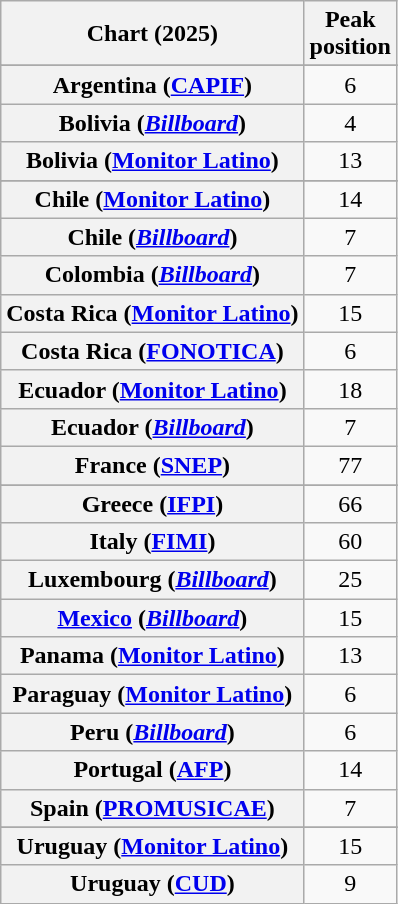<table class="wikitable sortable plainrowheaders" style="text-align:center">
<tr>
<th scope="col">Chart (2025)</th>
<th scope="col">Peak<br>position</th>
</tr>
<tr>
</tr>
<tr>
<th scope="row">Argentina (<a href='#'>CAPIF</a>)</th>
<td>6</td>
</tr>
<tr>
<th scope="row">Bolivia (<em><a href='#'>Billboard</a></em>)</th>
<td>4</td>
</tr>
<tr>
<th scope="row">Bolivia (<a href='#'>Monitor Latino</a>)</th>
<td>13</td>
</tr>
<tr>
</tr>
<tr>
<th scope="row">Chile (<a href='#'>Monitor Latino</a>)</th>
<td>14</td>
</tr>
<tr>
<th scope="row">Chile (<em><a href='#'>Billboard</a></em>)</th>
<td>7</td>
</tr>
<tr>
<th scope="row">Colombia (<em><a href='#'>Billboard</a></em>)</th>
<td>7</td>
</tr>
<tr>
<th scope="row">Costa Rica (<a href='#'>Monitor Latino</a>)</th>
<td>15</td>
</tr>
<tr>
<th scope="row">Costa Rica (<a href='#'>FONOTICA</a>)</th>
<td>6</td>
</tr>
<tr>
<th scope="row">Ecuador (<a href='#'>Monitor Latino</a>)</th>
<td>18</td>
</tr>
<tr>
<th scope="row">Ecuador (<em><a href='#'>Billboard</a></em>)</th>
<td>7</td>
</tr>
<tr>
<th scope="row">France (<a href='#'>SNEP</a>)</th>
<td>77</td>
</tr>
<tr>
</tr>
<tr>
<th scope="row">Greece (<a href='#'>IFPI</a>)</th>
<td>66</td>
</tr>
<tr>
<th scope="row">Italy (<a href='#'>FIMI</a>)</th>
<td>60</td>
</tr>
<tr>
<th scope="row">Luxembourg (<em><a href='#'>Billboard</a></em>)</th>
<td>25</td>
</tr>
<tr>
<th scope="row"><a href='#'>Mexico</a> (<em><a href='#'>Billboard</a></em>)</th>
<td>15</td>
</tr>
<tr>
<th scope="row">Panama (<a href='#'>Monitor Latino</a>)</th>
<td>13</td>
</tr>
<tr>
<th scope="row">Paraguay (<a href='#'>Monitor Latino</a>)</th>
<td>6</td>
</tr>
<tr>
<th scope="row">Peru (<em><a href='#'>Billboard</a></em>)</th>
<td>6</td>
</tr>
<tr>
<th scope="row">Portugal (<a href='#'>AFP</a>)</th>
<td>14</td>
</tr>
<tr>
<th scope="row">Spain (<a href='#'>PROMUSICAE</a>)</th>
<td>7</td>
</tr>
<tr>
</tr>
<tr>
</tr>
<tr>
</tr>
<tr>
</tr>
<tr>
<th scope="row">Uruguay (<a href='#'>Monitor Latino</a>)</th>
<td>15</td>
</tr>
<tr>
<th scope="row">Uruguay (<a href='#'>CUD</a>)</th>
<td>9</td>
</tr>
</table>
